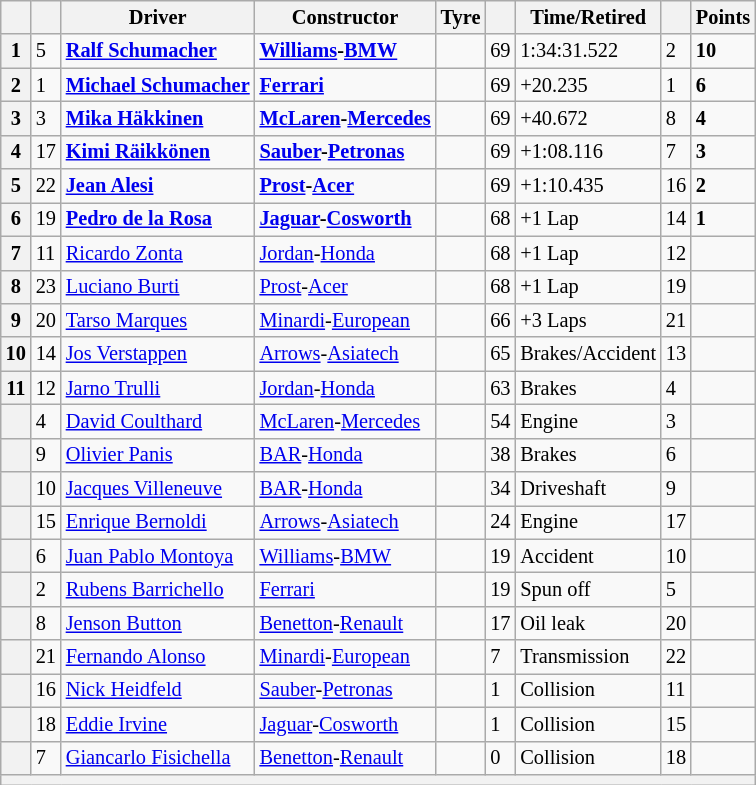<table class="wikitable" style="font-size: 85%;">
<tr>
<th scope="col"></th>
<th scope="col"></th>
<th scope="col">Driver</th>
<th scope="col">Constructor</th>
<th scope="col">Tyre</th>
<th scope="col"></th>
<th scope="col">Time/Retired</th>
<th scope="col"></th>
<th scope="col">Points</th>
</tr>
<tr>
<th scope="row">1</th>
<td>5</td>
<td> <strong><a href='#'>Ralf Schumacher</a></strong></td>
<td><strong><a href='#'>Williams</a>-<a href='#'>BMW</a></strong></td>
<td></td>
<td>69</td>
<td>1:34:31.522</td>
<td>2</td>
<td><strong>10</strong></td>
</tr>
<tr>
<th scope="row">2</th>
<td>1</td>
<td> <strong><a href='#'>Michael Schumacher</a></strong></td>
<td><strong><a href='#'>Ferrari</a></strong></td>
<td></td>
<td>69</td>
<td>+20.235</td>
<td>1</td>
<td><strong>6</strong></td>
</tr>
<tr>
<th scope="row">3</th>
<td>3</td>
<td> <strong><a href='#'>Mika Häkkinen</a></strong></td>
<td><strong><a href='#'>McLaren</a>-<a href='#'>Mercedes</a></strong></td>
<td></td>
<td>69</td>
<td>+40.672</td>
<td>8</td>
<td><strong>4</strong></td>
</tr>
<tr>
<th scope="row">4</th>
<td>17</td>
<td> <strong><a href='#'>Kimi Räikkönen</a></strong></td>
<td><strong><a href='#'>Sauber</a>-<a href='#'>Petronas</a></strong></td>
<td></td>
<td>69</td>
<td>+1:08.116</td>
<td>7</td>
<td><strong>3</strong></td>
</tr>
<tr>
<th scope="row">5</th>
<td>22</td>
<td> <strong><a href='#'>Jean Alesi</a></strong></td>
<td><strong><a href='#'>Prost</a>-<a href='#'>Acer</a></strong></td>
<td></td>
<td>69</td>
<td>+1:10.435</td>
<td>16</td>
<td><strong>2</strong></td>
</tr>
<tr>
<th scope="row">6</th>
<td>19</td>
<td> <strong><a href='#'>Pedro de la Rosa</a></strong></td>
<td><strong><a href='#'>Jaguar</a>-<a href='#'>Cosworth</a></strong></td>
<td></td>
<td>68</td>
<td>+1 Lap</td>
<td>14</td>
<td><strong>1</strong></td>
</tr>
<tr>
<th scope="row">7</th>
<td>11</td>
<td> <a href='#'>Ricardo Zonta</a></td>
<td><a href='#'>Jordan</a>-<a href='#'>Honda</a></td>
<td></td>
<td>68</td>
<td>+1 Lap</td>
<td>12</td>
<td> </td>
</tr>
<tr>
<th scope="row">8</th>
<td>23</td>
<td> <a href='#'>Luciano Burti</a></td>
<td><a href='#'>Prost</a>-<a href='#'>Acer</a></td>
<td></td>
<td>68</td>
<td>+1 Lap</td>
<td>19</td>
<td> </td>
</tr>
<tr>
<th scope="row">9</th>
<td>20</td>
<td> <a href='#'>Tarso Marques</a></td>
<td><a href='#'>Minardi</a>-<a href='#'>European</a></td>
<td></td>
<td>66</td>
<td>+3 Laps</td>
<td>21</td>
<td> </td>
</tr>
<tr>
<th scope="row">10</th>
<td>14</td>
<td> <a href='#'>Jos Verstappen</a></td>
<td><a href='#'>Arrows</a>-<a href='#'>Asiatech</a></td>
<td></td>
<td>65</td>
<td>Brakes/Accident</td>
<td>13</td>
<td> </td>
</tr>
<tr>
<th scope="row">11</th>
<td>12</td>
<td> <a href='#'>Jarno Trulli</a></td>
<td><a href='#'>Jordan</a>-<a href='#'>Honda</a></td>
<td></td>
<td>63</td>
<td>Brakes</td>
<td>4</td>
<td> </td>
</tr>
<tr>
<th scope="row"></th>
<td>4</td>
<td> <a href='#'>David Coulthard</a></td>
<td><a href='#'>McLaren</a>-<a href='#'>Mercedes</a></td>
<td></td>
<td>54</td>
<td>Engine</td>
<td>3</td>
<td> </td>
</tr>
<tr>
<th scope="row"></th>
<td>9</td>
<td> <a href='#'>Olivier Panis</a></td>
<td><a href='#'>BAR</a>-<a href='#'>Honda</a></td>
<td></td>
<td>38</td>
<td>Brakes</td>
<td>6</td>
<td> </td>
</tr>
<tr>
<th scope="row"></th>
<td>10</td>
<td> <a href='#'>Jacques Villeneuve</a></td>
<td><a href='#'>BAR</a>-<a href='#'>Honda</a></td>
<td></td>
<td>34</td>
<td>Driveshaft</td>
<td>9</td>
<td> </td>
</tr>
<tr>
<th scope="row"></th>
<td>15</td>
<td> <a href='#'>Enrique Bernoldi</a></td>
<td><a href='#'>Arrows</a>-<a href='#'>Asiatech</a></td>
<td></td>
<td>24</td>
<td>Engine</td>
<td>17</td>
<td> </td>
</tr>
<tr>
<th scope="row"></th>
<td>6</td>
<td> <a href='#'>Juan Pablo Montoya</a></td>
<td><a href='#'>Williams</a>-<a href='#'>BMW</a></td>
<td></td>
<td>19</td>
<td>Accident</td>
<td>10</td>
<td> </td>
</tr>
<tr>
<th scope="row"></th>
<td>2</td>
<td> <a href='#'>Rubens Barrichello</a></td>
<td><a href='#'>Ferrari</a></td>
<td></td>
<td>19</td>
<td>Spun off</td>
<td>5</td>
<td> </td>
</tr>
<tr>
<th scope="row"></th>
<td>8</td>
<td> <a href='#'>Jenson Button</a></td>
<td><a href='#'>Benetton</a>-<a href='#'>Renault</a></td>
<td></td>
<td>17</td>
<td>Oil leak</td>
<td>20</td>
<td> </td>
</tr>
<tr>
<th scope="row"></th>
<td>21</td>
<td> <a href='#'>Fernando Alonso</a></td>
<td><a href='#'>Minardi</a>-<a href='#'>European</a></td>
<td></td>
<td>7</td>
<td>Transmission</td>
<td>22</td>
<td> </td>
</tr>
<tr>
<th scope="row"></th>
<td>16</td>
<td> <a href='#'>Nick Heidfeld</a></td>
<td><a href='#'>Sauber</a>-<a href='#'>Petronas</a></td>
<td></td>
<td>1</td>
<td>Collision</td>
<td>11</td>
<td> </td>
</tr>
<tr>
<th scope="row"></th>
<td>18</td>
<td> <a href='#'>Eddie Irvine</a></td>
<td><a href='#'>Jaguar</a>-<a href='#'>Cosworth</a></td>
<td></td>
<td>1</td>
<td>Collision</td>
<td>15</td>
<td> </td>
</tr>
<tr>
<th scope="row"></th>
<td>7</td>
<td> <a href='#'>Giancarlo Fisichella</a></td>
<td><a href='#'>Benetton</a>-<a href='#'>Renault</a></td>
<td></td>
<td>0</td>
<td>Collision</td>
<td>18</td>
<td> </td>
</tr>
<tr>
<th colspan="9"></th>
</tr>
</table>
